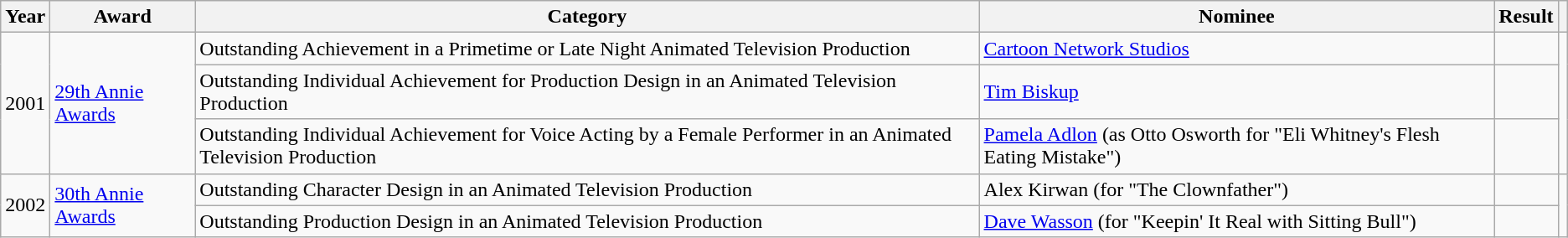<table class="wikitable">
<tr>
<th>Year</th>
<th>Award</th>
<th>Category</th>
<th>Nominee</th>
<th>Result</th>
<th></th>
</tr>
<tr>
<td rowspan="3">2001</td>
<td rowspan="3"><a href='#'>29th Annie Awards</a></td>
<td>Outstanding Achievement in a Primetime or Late Night Animated Television Production</td>
<td><a href='#'>Cartoon Network Studios</a></td>
<td></td>
<td rowspan="3"></td>
</tr>
<tr>
<td>Outstanding Individual Achievement for Production Design in an Animated Television Production</td>
<td><a href='#'>Tim Biskup</a></td>
<td></td>
</tr>
<tr>
<td>Outstanding Individual Achievement for Voice Acting by a Female Performer in an Animated Television Production</td>
<td><a href='#'>Pamela Adlon</a> (as Otto Osworth for "Eli Whitney's Flesh Eating Mistake")</td>
<td></td>
</tr>
<tr>
<td rowspan="2">2002</td>
<td rowspan="2"><a href='#'>30th Annie Awards</a></td>
<td>Outstanding Character Design in an Animated Television Production</td>
<td>Alex Kirwan (for "The Clownfather")</td>
<td></td>
<td rowspan="2"></td>
</tr>
<tr>
<td>Outstanding Production Design in an Animated Television Production</td>
<td><a href='#'>Dave Wasson</a> (for "Keepin' It Real with Sitting Bull")</td>
<td></td>
</tr>
</table>
